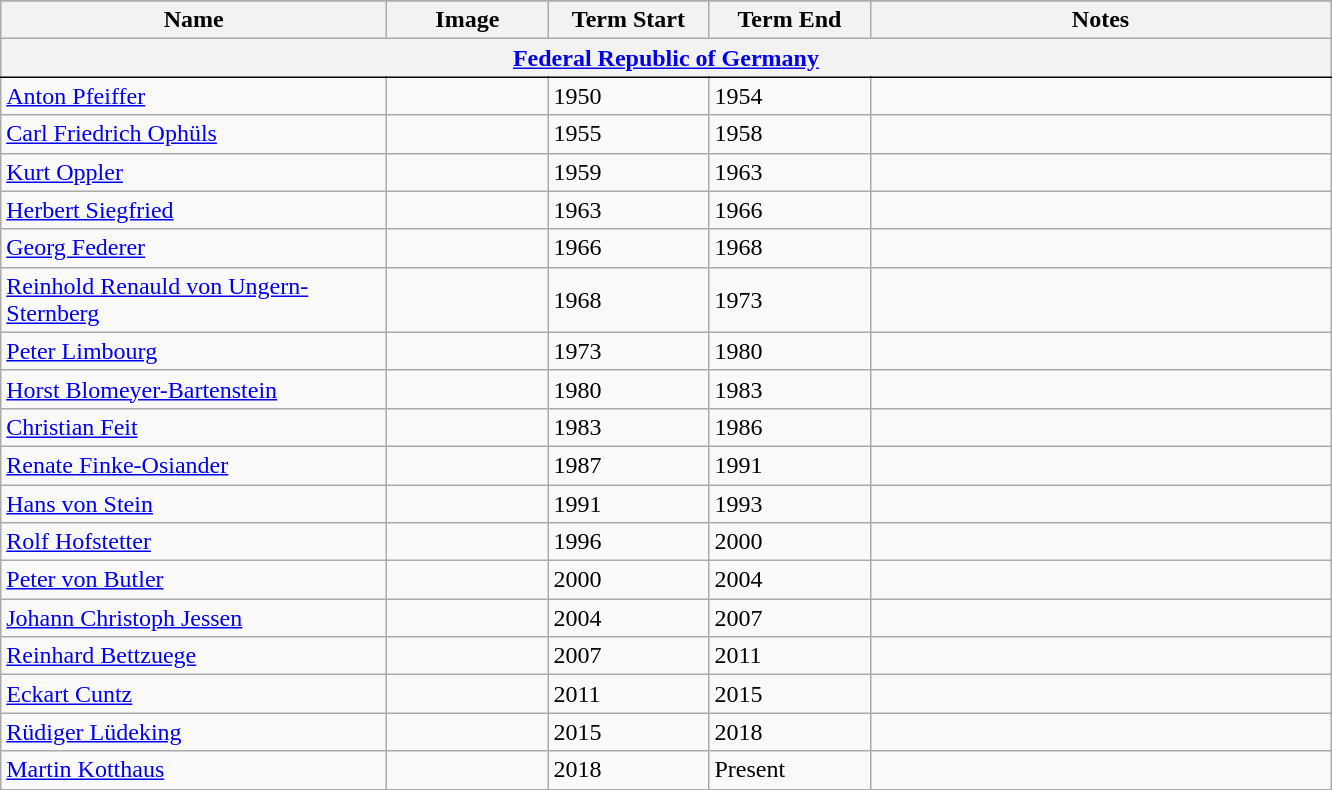<table class="wikitable">
<tr>
</tr>
<tr class="hintergrundfarbe5">
<th width="250">Name</th>
<th width="100">Image</th>
<th width="100">Term Start</th>
<th width="100">Term End</th>
<th width="300">Notes</th>
</tr>
<tr>
<th colspan="5" style="border-bottom: 1pt black solid; border-top: 1pt black solid;"> <a href='#'>Federal Republic of Germany</a></th>
</tr>
<tr>
<td><a href='#'>Anton Pfeiffer</a></td>
<td></td>
<td>1950</td>
<td>1954</td>
<td></td>
</tr>
<tr>
<td><a href='#'>Carl Friedrich Ophüls</a></td>
<td></td>
<td>1955</td>
<td>1958</td>
<td></td>
</tr>
<tr>
<td><a href='#'>Kurt Oppler</a></td>
<td></td>
<td>1959</td>
<td>1963</td>
<td></td>
</tr>
<tr>
<td><a href='#'>Herbert Siegfried</a></td>
<td></td>
<td>1963</td>
<td>1966</td>
<td></td>
</tr>
<tr>
<td><a href='#'>Georg Federer</a></td>
<td></td>
<td>1966</td>
<td>1968</td>
<td></td>
</tr>
<tr>
<td><a href='#'>Reinhold Renauld von Ungern-Sternberg</a></td>
<td></td>
<td>1968</td>
<td>1973</td>
<td></td>
</tr>
<tr>
<td><a href='#'>Peter Limbourg</a></td>
<td></td>
<td>1973</td>
<td>1980</td>
<td></td>
</tr>
<tr>
<td><a href='#'>Horst Blomeyer-Bartenstein</a></td>
<td></td>
<td>1980</td>
<td>1983</td>
<td></td>
</tr>
<tr>
<td><a href='#'>Christian Feit</a></td>
<td></td>
<td>1983</td>
<td>1986</td>
<td></td>
</tr>
<tr>
<td><a href='#'>Renate Finke-Osiander</a></td>
<td></td>
<td>1987</td>
<td>1991</td>
<td></td>
</tr>
<tr>
<td><a href='#'>Hans von Stein</a></td>
<td></td>
<td>1991</td>
<td>1993</td>
<td></td>
</tr>
<tr>
<td><a href='#'>Rolf Hofstetter</a></td>
<td></td>
<td>1996</td>
<td>2000</td>
<td></td>
</tr>
<tr>
<td><a href='#'>Peter von Butler</a></td>
<td></td>
<td>2000</td>
<td>2004</td>
<td></td>
</tr>
<tr>
<td><a href='#'>Johann Christoph Jessen</a></td>
<td></td>
<td>2004</td>
<td>2007</td>
<td></td>
</tr>
<tr>
<td><a href='#'>Reinhard Bettzuege</a></td>
<td></td>
<td>2007</td>
<td>2011</td>
<td></td>
</tr>
<tr>
<td><a href='#'>Eckart Cuntz</a></td>
<td></td>
<td>2011</td>
<td>2015</td>
<td></td>
</tr>
<tr>
<td><a href='#'>Rüdiger Lüdeking</a></td>
<td></td>
<td>2015</td>
<td>2018</td>
<td></td>
</tr>
<tr>
<td><a href='#'>Martin Kotthaus</a></td>
<td></td>
<td>2018</td>
<td>Present</td>
<td></td>
</tr>
</table>
